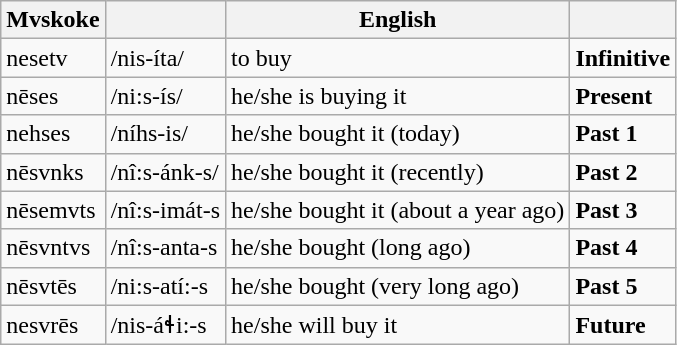<table class="wikitable">
<tr>
<th>Mvskoke</th>
<th></th>
<th>English</th>
<th></th>
</tr>
<tr>
<td>nesetv</td>
<td>/nis-íta/</td>
<td>to buy</td>
<td><strong>Infinitive</strong></td>
</tr>
<tr>
<td>nēses</td>
<td>/ni:s-ís/</td>
<td>he/she is buying it</td>
<td><strong>Present</strong></td>
</tr>
<tr>
<td>nehses</td>
<td>/níhs-is/</td>
<td>he/she bought it (today)</td>
<td><strong>Past 1</strong></td>
</tr>
<tr>
<td>nēsvnks</td>
<td>/nî:s-ánk-s/</td>
<td>he/she bought it (recently)</td>
<td><strong>Past 2</strong></td>
</tr>
<tr>
<td>nēsemvts</td>
<td>/nî:s-imát-s</td>
<td>he/she bought it (about a year ago)</td>
<td><strong>Past 3</strong></td>
</tr>
<tr>
<td>nēsvntvs</td>
<td>/nî:s-anta-s</td>
<td>he/she bought (long ago)</td>
<td><strong>Past 4</strong></td>
</tr>
<tr>
<td>nēsvtēs</td>
<td>/ni:s-atí:-s</td>
<td>he/she bought (very long ago)</td>
<td><strong>Past 5</strong></td>
</tr>
<tr>
<td>nesvrēs</td>
<td>/nis-áɬi:-s</td>
<td>he/she will buy it</td>
<td><strong>Future</strong></td>
</tr>
</table>
